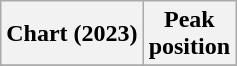<table class="wikitable sortable plainrowheaders" style="text-align:center">
<tr>
<th scope="col">Chart (2023)</th>
<th scope="col">Peak<br>position</th>
</tr>
<tr>
</tr>
</table>
